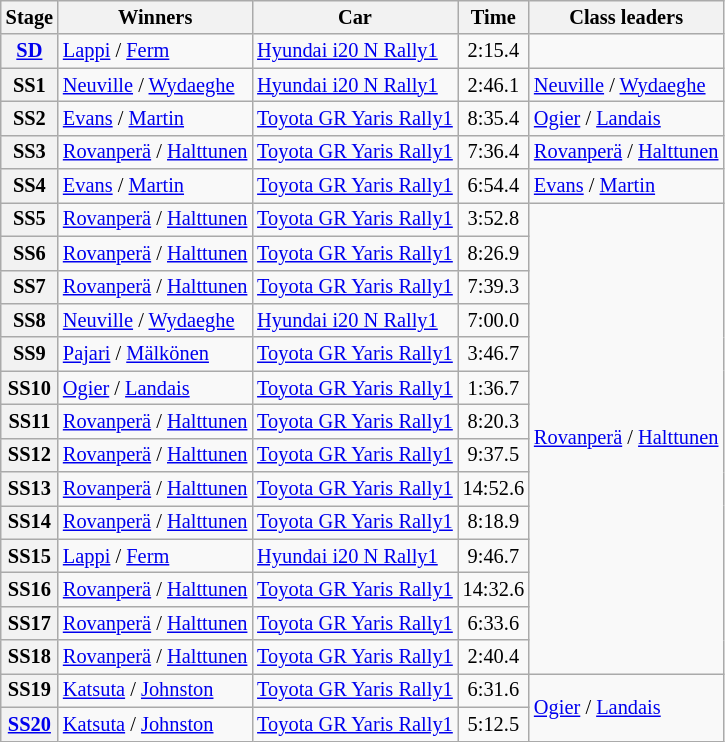<table class="wikitable" style="font-size:85%">
<tr>
<th>Stage</th>
<th>Winners</th>
<th>Car</th>
<th>Time</th>
<th>Class leaders</th>
</tr>
<tr>
<th><a href='#'>SD</a></th>
<td><a href='#'>Lappi</a> / <a href='#'>Ferm</a></td>
<td><a href='#'>Hyundai i20 N Rally1</a></td>
<td align="center">2:15.4</td>
<td></td>
</tr>
<tr>
<th>SS1</th>
<td><a href='#'>Neuville</a> / <a href='#'>Wydaeghe</a></td>
<td><a href='#'>Hyundai i20 N Rally1</a></td>
<td align="center">2:46.1</td>
<td><a href='#'>Neuville</a> / <a href='#'>Wydaeghe</a></td>
</tr>
<tr>
<th>SS2</th>
<td><a href='#'>Evans</a> / <a href='#'>Martin</a></td>
<td><a href='#'>Toyota GR Yaris Rally1</a></td>
<td align="center">8:35.4</td>
<td><a href='#'>Ogier</a> / <a href='#'>Landais</a></td>
</tr>
<tr>
<th>SS3</th>
<td><a href='#'>Rovanperä</a> / <a href='#'>Halttunen</a></td>
<td><a href='#'>Toyota GR Yaris Rally1</a></td>
<td align="center">7:36.4</td>
<td><a href='#'>Rovanperä</a> / <a href='#'>Halttunen</a></td>
</tr>
<tr>
<th>SS4</th>
<td><a href='#'>Evans</a> / <a href='#'>Martin</a></td>
<td><a href='#'>Toyota GR Yaris Rally1</a></td>
<td align="center">6:54.4</td>
<td><a href='#'>Evans</a> / <a href='#'>Martin</a></td>
</tr>
<tr>
<th>SS5</th>
<td><a href='#'>Rovanperä</a> / <a href='#'>Halttunen</a></td>
<td><a href='#'>Toyota GR Yaris Rally1</a></td>
<td align="center">3:52.8</td>
<td rowspan="14"><a href='#'>Rovanperä</a> / <a href='#'>Halttunen</a></td>
</tr>
<tr>
<th>SS6</th>
<td><a href='#'>Rovanperä</a> / <a href='#'>Halttunen</a></td>
<td><a href='#'>Toyota GR Yaris Rally1</a></td>
<td align="center">8:26.9</td>
</tr>
<tr>
<th>SS7</th>
<td><a href='#'>Rovanperä</a> / <a href='#'>Halttunen</a></td>
<td><a href='#'>Toyota GR Yaris Rally1</a></td>
<td align="center">7:39.3</td>
</tr>
<tr>
<th>SS8</th>
<td><a href='#'>Neuville</a> / <a href='#'>Wydaeghe</a></td>
<td><a href='#'>Hyundai i20 N Rally1</a></td>
<td align="center">7:00.0</td>
</tr>
<tr>
<th>SS9</th>
<td><a href='#'>Pajari</a> / <a href='#'>Mälkönen</a></td>
<td><a href='#'>Toyota GR Yaris Rally1</a></td>
<td align="center">3:46.7</td>
</tr>
<tr>
<th>SS10</th>
<td><a href='#'>Ogier</a> / <a href='#'>Landais</a></td>
<td><a href='#'>Toyota GR Yaris Rally1</a></td>
<td align="center">1:36.7</td>
</tr>
<tr>
<th>SS11</th>
<td><a href='#'>Rovanperä</a> / <a href='#'>Halttunen</a></td>
<td><a href='#'>Toyota GR Yaris Rally1</a></td>
<td align="center">8:20.3</td>
</tr>
<tr>
<th>SS12</th>
<td><a href='#'>Rovanperä</a> / <a href='#'>Halttunen</a></td>
<td><a href='#'>Toyota GR Yaris Rally1</a></td>
<td align="center">9:37.5</td>
</tr>
<tr>
<th>SS13</th>
<td><a href='#'>Rovanperä</a> / <a href='#'>Halttunen</a></td>
<td><a href='#'>Toyota GR Yaris Rally1</a></td>
<td align="center">14:52.6</td>
</tr>
<tr>
<th>SS14</th>
<td><a href='#'>Rovanperä</a> / <a href='#'>Halttunen</a></td>
<td><a href='#'>Toyota GR Yaris Rally1</a></td>
<td align="center">8:18.9</td>
</tr>
<tr>
<th>SS15</th>
<td><a href='#'>Lappi</a> / <a href='#'>Ferm</a></td>
<td><a href='#'>Hyundai i20 N Rally1</a></td>
<td align="center">9:46.7</td>
</tr>
<tr>
<th>SS16</th>
<td><a href='#'>Rovanperä</a> / <a href='#'>Halttunen</a></td>
<td><a href='#'>Toyota GR Yaris Rally1</a></td>
<td align="center">14:32.6</td>
</tr>
<tr>
<th>SS17</th>
<td><a href='#'>Rovanperä</a> / <a href='#'>Halttunen</a></td>
<td><a href='#'>Toyota GR Yaris Rally1</a></td>
<td align="center">6:33.6</td>
</tr>
<tr>
<th>SS18</th>
<td><a href='#'>Rovanperä</a> / <a href='#'>Halttunen</a></td>
<td><a href='#'>Toyota GR Yaris Rally1</a></td>
<td align="center">2:40.4</td>
</tr>
<tr>
<th>SS19</th>
<td><a href='#'>Katsuta</a> / <a href='#'>Johnston</a></td>
<td><a href='#'>Toyota GR Yaris Rally1</a></td>
<td align="center">6:31.6</td>
<td rowspan="2"><a href='#'>Ogier</a> / <a href='#'>Landais</a></td>
</tr>
<tr>
<th><a href='#'>SS20</a></th>
<td><a href='#'>Katsuta</a> / <a href='#'>Johnston</a></td>
<td><a href='#'>Toyota GR Yaris Rally1</a></td>
<td align="center">5:12.5</td>
</tr>
</table>
